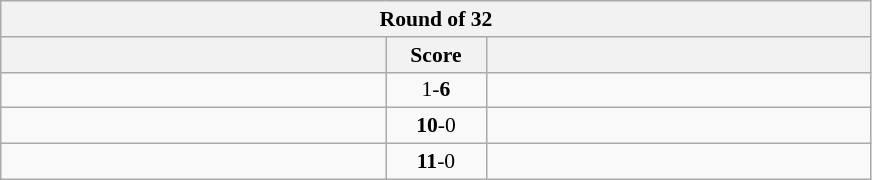<table class="wikitable" style="text-align: center; font-size:90% ">
<tr>
<th colspan=3>Round of 32</th>
</tr>
<tr>
<th align="right" width="250"></th>
<th width="60">Score</th>
<th align="left" width="250"></th>
</tr>
<tr>
<td align=left></td>
<td align=center>1-<strong>6</strong></td>
<td align=left><strong></strong></td>
</tr>
<tr>
<td align=left><strong></strong></td>
<td align=center><strong>10</strong>-0</td>
<td align=left></td>
</tr>
<tr>
<td align=left><strong></strong></td>
<td align=center><strong>11</strong>-0</td>
<td align=left></td>
</tr>
</table>
